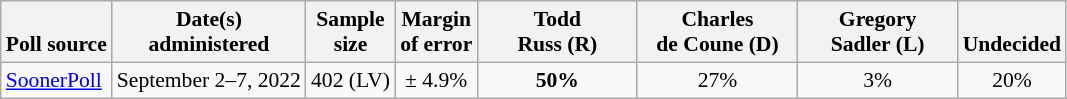<table class="wikitable" style="font-size:90%;text-align:center;">
<tr valign=bottom>
<th>Poll source</th>
<th>Date(s)<br>administered</th>
<th>Sample<br>size</th>
<th>Margin<br>of error</th>
<th style="width:100px;">Todd<br>Russ (R)</th>
<th style="width:100px;">Charles<br>de Coune (D)</th>
<th style="width:100px;">Gregory<br>Sadler (L)</th>
<th>Undecided</th>
</tr>
<tr>
<td style="text-align:left;"><a href='#'>SoonerPoll</a></td>
<td>September 2–7, 2022</td>
<td>402 (LV)</td>
<td>± 4.9%</td>
<td><strong>50%</strong></td>
<td>27%</td>
<td>3%</td>
<td>20%</td>
</tr>
</table>
